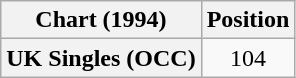<table class="wikitable plainrowheaders" style="text-align:center">
<tr>
<th scope="col">Chart (1994)</th>
<th scope="col">Position</th>
</tr>
<tr>
<th scope="row">UK Singles (OCC)</th>
<td>104</td>
</tr>
</table>
